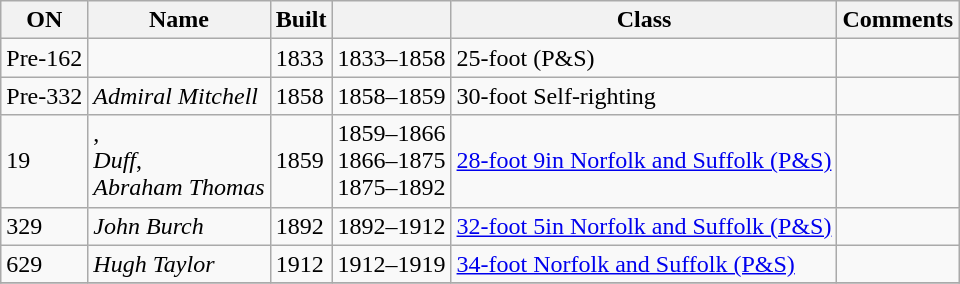<table class="wikitable">
<tr>
<th>ON</th>
<th>Name</th>
<th>Built</th>
<th></th>
<th>Class</th>
<th>Comments</th>
</tr>
<tr>
<td>Pre-162</td>
<td></td>
<td>1833</td>
<td>1833–1858</td>
<td>25-foot (P&S)</td>
<td></td>
</tr>
<tr>
<td>Pre-332</td>
<td><em>Admiral Mitchell</em></td>
<td>1858</td>
<td>1858–1859</td>
<td>30-foot Self-righting</td>
<td></td>
</tr>
<tr>
<td>19</td>
<td>,<br><em>Duff</em>,<br><em>Abraham Thomas</em></td>
<td>1859</td>
<td>1859–1866<br>1866–1875<br>1875–1892</td>
<td><a href='#'>28-foot 9in Norfolk and Suffolk (P&S)</a></td>
<td></td>
</tr>
<tr>
<td>329</td>
<td><em>John Burch</em></td>
<td>1892</td>
<td>1892–1912</td>
<td><a href='#'>32-foot 5in Norfolk and Suffolk (P&S)</a></td>
<td></td>
</tr>
<tr>
<td>629</td>
<td><em>Hugh Taylor</em></td>
<td>1912</td>
<td>1912–1919</td>
<td><a href='#'>34-foot Norfolk and Suffolk (P&S)</a></td>
<td></td>
</tr>
<tr>
</tr>
</table>
